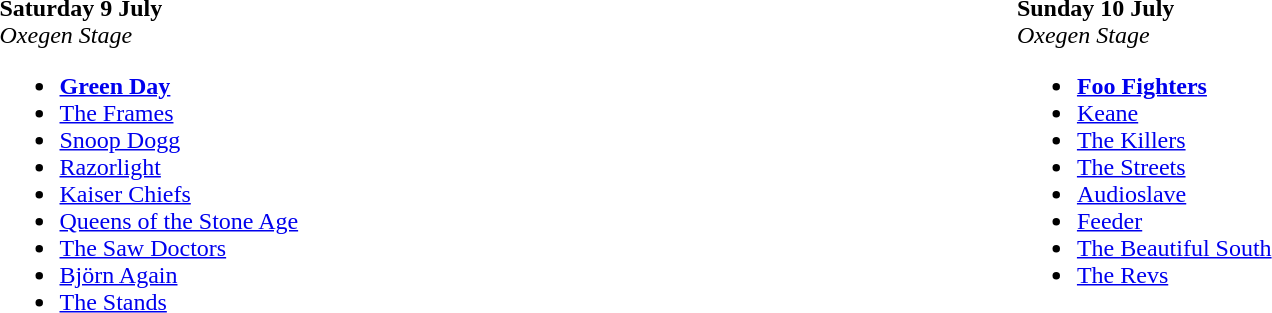<table border="0" cellpadding="4" cellspacing="3" style="width:100%;">
<tr>
<td style="vertical-align:top; width:*;"><br><strong>Saturday 9 July</strong><br><em>Oxegen Stage</em><ul><li><strong><a href='#'>Green Day</a></strong></li><li><a href='#'>The Frames</a></li><li><a href='#'>Snoop Dogg</a></li><li><a href='#'>Razorlight</a></li><li><a href='#'>Kaiser Chiefs</a></li><li><a href='#'>Queens of the Stone Age</a></li><li><a href='#'>The Saw Doctors</a></li><li><a href='#'>Björn Again</a></li><li><a href='#'>The Stands</a></li></ul></td>
<td style="vertical-align:top; width:*;"><br><strong>Sunday 10 July</strong><br><em>Oxegen Stage</em><ul><li><strong><a href='#'>Foo Fighters</a></strong></li><li><a href='#'>Keane</a></li><li><a href='#'>The Killers</a></li><li><a href='#'>The Streets</a></li><li><a href='#'>Audioslave</a></li><li><a href='#'>Feeder</a></li><li><a href='#'>The Beautiful South</a></li><li><a href='#'>The Revs</a></li></ul></td>
</tr>
</table>
